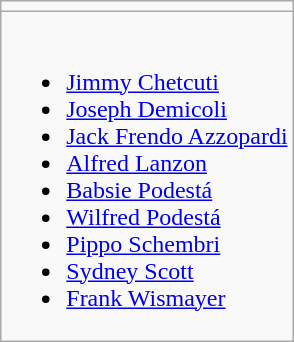<table class="wikitable" style="text-align:center">
<tr>
<td></td>
</tr>
<tr>
<td align=left><br><ul><li><a href='#'>Jimmy Chetcuti</a></li><li><a href='#'>Joseph Demicoli</a></li><li><a href='#'>Jack Frendo Azzopardi</a></li><li><a href='#'>Alfred Lanzon</a></li><li><a href='#'>Babsie Podestá</a></li><li><a href='#'>Wilfred Podestá</a></li><li><a href='#'>Pippo Schembri</a></li><li><a href='#'>Sydney Scott</a></li><li><a href='#'>Frank Wismayer</a></li></ul></td>
</tr>
</table>
